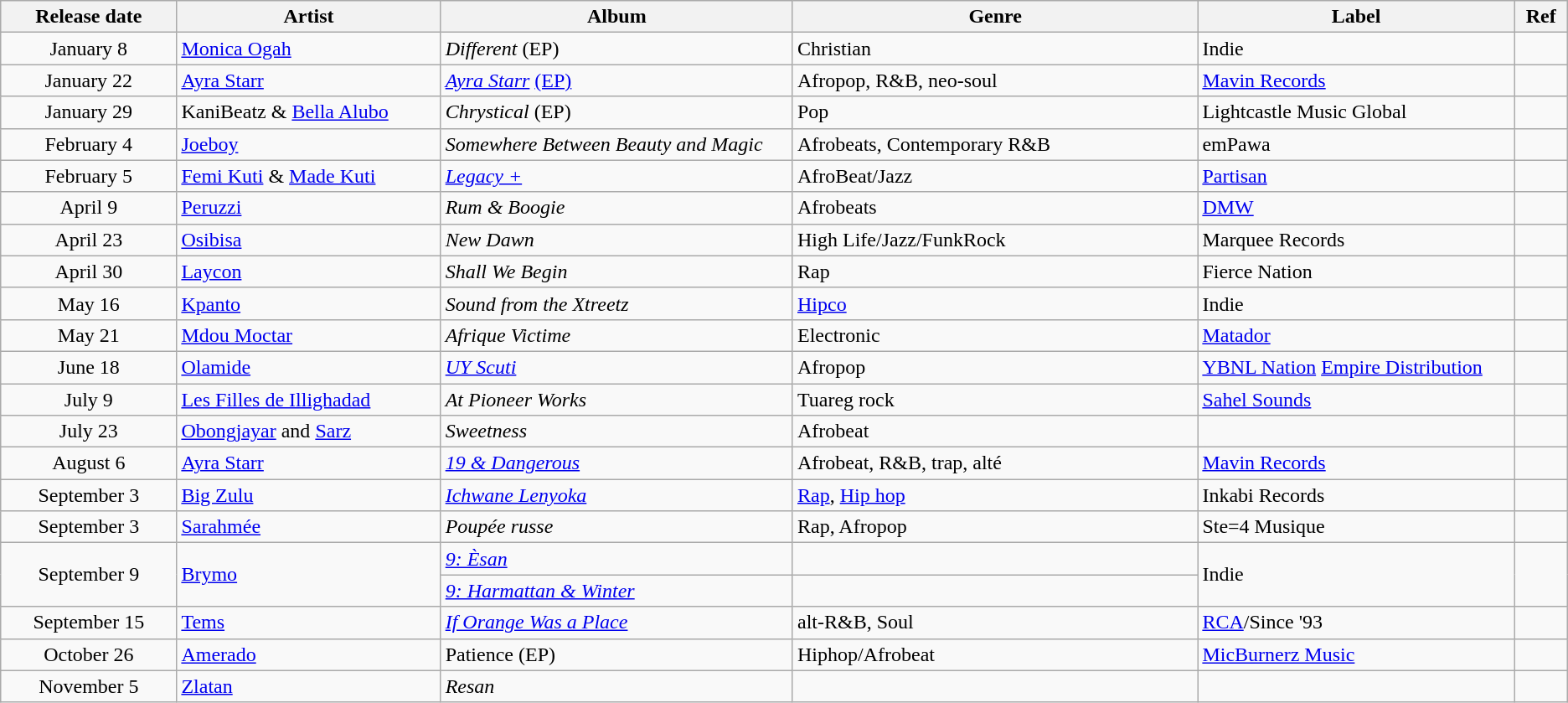<table class="wikitable">
<tr>
<th style="width:10%;">Release date</th>
<th style="width:15%;">Artist</th>
<th style="width:20%;">Album</th>
<th style="width:23%;">Genre</th>
<th style="width:18%;">Label</th>
<th style="width:3%;">Ref</th>
</tr>
<tr>
<td style="text-align:center;">January 8</td>
<td><a href='#'>Monica Ogah</a></td>
<td><em>Different</em> (EP)</td>
<td>Christian</td>
<td>Indie</td>
<td></td>
</tr>
<tr>
<td style="text-align:center;">January 22</td>
<td><a href='#'>Ayra Starr</a></td>
<td><em><a href='#'>Ayra Starr</a></em> <a href='#'>(EP)</a></td>
<td>Afropop, R&B, neo-soul</td>
<td><a href='#'>Mavin Records</a></td>
<td></td>
</tr>
<tr>
<td style="text-align:center;">January 29</td>
<td>KaniBeatz & <a href='#'>Bella Alubo</a></td>
<td><em>Chrystical</em> (EP)</td>
<td>Pop</td>
<td>Lightcastle Music Global</td>
<td></td>
</tr>
<tr>
<td style="text-align:center;">February 4</td>
<td><a href='#'>Joeboy</a></td>
<td><em>Somewhere Between Beauty and Magic</em></td>
<td>Afrobeats, Contemporary R&B</td>
<td>emPawa</td>
<td></td>
</tr>
<tr>
<td style="text-align:center;">February 5</td>
<td><a href='#'>Femi Kuti</a> & <a href='#'>Made Kuti</a></td>
<td><em><a href='#'>Legacy +</a></em></td>
<td>AfroBeat/Jazz</td>
<td><a href='#'>Partisan</a></td>
<td></td>
</tr>
<tr>
<td style="text-align:center;">April 9</td>
<td><a href='#'>Peruzzi</a></td>
<td><em>Rum & Boogie</em></td>
<td>Afrobeats</td>
<td><a href='#'>DMW</a></td>
<td></td>
</tr>
<tr>
<td style="text-align:center;">April 23</td>
<td><a href='#'>Osibisa</a></td>
<td><em>New Dawn</em></td>
<td>High Life/Jazz/FunkRock</td>
<td>Marquee Records</td>
<td></td>
</tr>
<tr>
<td style="text-align:center;">April 30</td>
<td><a href='#'>Laycon</a></td>
<td><em>Shall We Begin</em></td>
<td>Rap</td>
<td>Fierce Nation</td>
<td></td>
</tr>
<tr>
<td style="text-align:center;">May 16</td>
<td><a href='#'>Kpanto</a></td>
<td><em>Sound from the Xtreetz</em></td>
<td><a href='#'>Hipco</a></td>
<td>Indie</td>
<td></td>
</tr>
<tr>
<td style="text-align:center;">May 21</td>
<td><a href='#'>Mdou Moctar</a></td>
<td><em>Afrique Victime</em></td>
<td>Electronic</td>
<td><a href='#'>Matador</a></td>
<td></td>
</tr>
<tr>
<td style="text-align:center;">June 18</td>
<td><a href='#'>Olamide</a></td>
<td><a href='#'><em>UY Scuti</em></a></td>
<td>Afropop</td>
<td><a href='#'>YBNL Nation</a> <a href='#'>Empire Distribution</a></td>
<td></td>
</tr>
<tr>
<td style="text-align:center;">July 9</td>
<td><a href='#'>Les Filles de Illighadad</a></td>
<td><em>At Pioneer Works</em></td>
<td>Tuareg rock</td>
<td><a href='#'>Sahel Sounds</a></td>
<td></td>
</tr>
<tr>
<td style="text-align:center;">July 23</td>
<td><a href='#'>Obongjayar</a> and <a href='#'>Sarz</a></td>
<td><em>Sweetness</em></td>
<td>Afrobeat</td>
<td></td>
<td></td>
</tr>
<tr>
<td style="text-align:center;">August 6</td>
<td><a href='#'>Ayra Starr</a></td>
<td><em><a href='#'>19 & Dangerous</a></em></td>
<td>Afrobeat, R&B, trap, alté</td>
<td><a href='#'>Mavin Records</a></td>
<td></td>
</tr>
<tr>
<td style="text-align:center;">September 3</td>
<td><a href='#'>Big Zulu</a></td>
<td><em><a href='#'>Ichwane Lenyoka</a></em></td>
<td><a href='#'>Rap</a>, <a href='#'>Hip hop</a></td>
<td>Inkabi Records</td>
<td></td>
</tr>
<tr>
<td style="text-align:center;">September 3</td>
<td><a href='#'>Sarahmée</a></td>
<td><em>Poupée russe</em></td>
<td>Rap, Afropop</td>
<td>Ste=4 Musique</td>
<td></td>
</tr>
<tr>
<td rowspan="2" style="text-align:center;">September 9</td>
<td rowspan="2"><a href='#'>Brymo</a></td>
<td><em><a href='#'>9: Èsan</a></em></td>
<td></td>
<td rowspan="2">Indie</td>
<td rowspan="2"></td>
</tr>
<tr>
<td><em><a href='#'>9: Harmattan & Winter</a></em></td>
<td></td>
</tr>
<tr>
<td style="text-align:center;">September 15</td>
<td><a href='#'>Tems</a></td>
<td><em><a href='#'>If Orange Was a Place</a></em></td>
<td>alt-R&B, Soul</td>
<td><a href='#'>RCA</a>/Since '93</td>
<td></td>
</tr>
<tr>
<td style="text-align:center;">October 26</td>
<td><a href='#'>Amerado</a></td>
<td>Patience (EP)</td>
<td>Hiphop/Afrobeat</td>
<td><a href='#'>MicBurnerz Music</a></td>
<td></td>
</tr>
<tr>
<td style="text-align:center;">November 5</td>
<td><a href='#'>Zlatan</a></td>
<td><em>Resan</em></td>
<td></td>
<td></td>
<td></td>
</tr>
</table>
